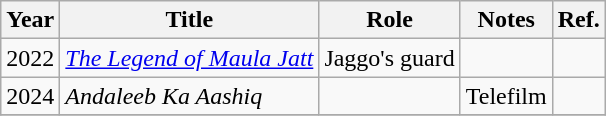<table class="wikitable sortable">
<tr>
<th>Year</th>
<th>Title</th>
<th>Role</th>
<th class="unsortable">Notes</th>
<th class="unsortable">Ref.</th>
</tr>
<tr>
<td>2022</td>
<td><em><a href='#'>The Legend of Maula Jatt</a></em></td>
<td>Jaggo's guard</td>
<td></td>
<td></td>
</tr>
<tr>
<td>2024</td>
<td><em>Andaleeb Ka Aashiq</em></td>
<td></td>
<td>Telefilm</td>
<td></td>
</tr>
<tr>
</tr>
</table>
